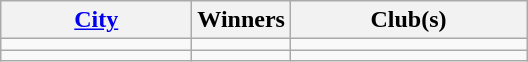<table class="wikitable sortable">
<tr>
<th width="120"><a href='#'>City</a></th>
<th width="10">Winners</th>
<th width="150">Club(s)</th>
</tr>
<tr>
<td></td>
<td></td>
<td></td>
</tr>
<tr>
<td></td>
<td></td>
<td></td>
</tr>
</table>
